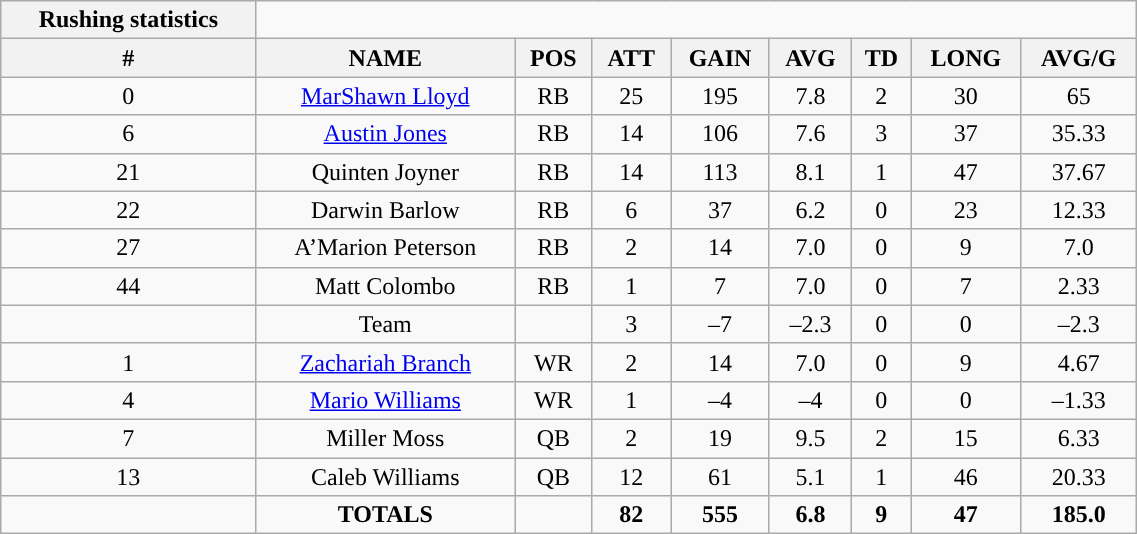<table style="width:60%; text-align:center;" class="wikitable collapsible collapsed">
<tr>
<th style="text-align:center; ">Rushing statistics</th>
</tr>
<tr>
<th>#</th>
<th>NAME</th>
<th>POS</th>
<th>ATT</th>
<th>GAIN</th>
<th>AVG</th>
<th>TD</th>
<th>LONG</th>
<th>AVG/G</th>
</tr>
<tr>
<td>0</td>
<td><a href='#'>MarShawn Lloyd</a></td>
<td>RB</td>
<td>25</td>
<td>195</td>
<td>7.8</td>
<td>2</td>
<td>30</td>
<td>65</td>
</tr>
<tr>
<td>6</td>
<td><a href='#'>Austin Jones</a></td>
<td>RB</td>
<td>14</td>
<td>106</td>
<td>7.6</td>
<td>3</td>
<td>37</td>
<td>35.33</td>
</tr>
<tr>
<td>21</td>
<td>Quinten Joyner</td>
<td>RB</td>
<td>14</td>
<td>113</td>
<td>8.1</td>
<td>1</td>
<td>47</td>
<td>37.67</td>
</tr>
<tr>
<td>22</td>
<td>Darwin Barlow</td>
<td>RB</td>
<td>6</td>
<td>37</td>
<td>6.2</td>
<td>0</td>
<td>23</td>
<td>12.33</td>
</tr>
<tr>
<td>27</td>
<td>A’Marion Peterson</td>
<td>RB</td>
<td>2</td>
<td>14</td>
<td>7.0</td>
<td>0</td>
<td>9</td>
<td>7.0</td>
</tr>
<tr>
<td>44</td>
<td>Matt Colombo</td>
<td>RB</td>
<td>1</td>
<td>7</td>
<td>7.0</td>
<td>0</td>
<td>7</td>
<td>2.33</td>
</tr>
<tr>
<td></td>
<td>Team</td>
<td></td>
<td>3</td>
<td>–7</td>
<td>–2.3</td>
<td>0</td>
<td>0</td>
<td>–2.3</td>
</tr>
<tr>
<td>1</td>
<td><a href='#'>Zachariah Branch</a></td>
<td>WR</td>
<td>2</td>
<td>14</td>
<td>7.0</td>
<td>0</td>
<td>9</td>
<td>4.67</td>
</tr>
<tr>
<td>4</td>
<td><a href='#'>Mario Williams</a></td>
<td>WR</td>
<td>1</td>
<td>–4</td>
<td>–4</td>
<td>0</td>
<td>0</td>
<td>–1.33</td>
</tr>
<tr>
<td>7</td>
<td>Miller Moss</td>
<td>QB</td>
<td>2</td>
<td>19</td>
<td>9.5</td>
<td>2</td>
<td>15</td>
<td>6.33</td>
</tr>
<tr>
<td>13</td>
<td>Caleb Williams</td>
<td>QB</td>
<td>12</td>
<td>61</td>
<td>5.1</td>
<td>1</td>
<td>46</td>
<td>20.33</td>
</tr>
<tr>
<td></td>
<td><strong>TOTALS</strong></td>
<td></td>
<td><strong>82</strong></td>
<td><strong>555</strong></td>
<td><strong>6.8</strong></td>
<td><strong>9</strong></td>
<td><strong>47</strong></td>
<td><strong>185.0</strong></td>
</tr>
</table>
